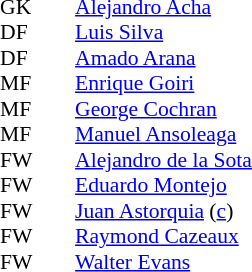<table style="font-size:90%; margin:0.2em auto;" cellspacing="0" cellpadding="0">
<tr>
<th width="25"></th>
<th width="25"></th>
</tr>
<tr>
<td>GK</td>
<td></td>
<td> <a href='#'>Alejandro Acha</a></td>
</tr>
<tr>
<td>DF</td>
<td></td>
<td> <a href='#'>Luis Silva</a></td>
</tr>
<tr>
<td>DF</td>
<td></td>
<td> <a href='#'>Amado Arana</a></td>
</tr>
<tr>
<td>MF</td>
<td></td>
<td> <a href='#'>Enrique Goiri</a></td>
</tr>
<tr>
<td>MF</td>
<td></td>
<td> <a href='#'>George Cochran</a></td>
</tr>
<tr>
<td>MF</td>
<td></td>
<td> <a href='#'>Manuel Ansoleaga</a></td>
</tr>
<tr>
<td>FW</td>
<td></td>
<td> <a href='#'>Alejandro de la Sota</a></td>
</tr>
<tr>
<td>FW</td>
<td></td>
<td> <a href='#'>Eduardo Montejo</a></td>
</tr>
<tr>
<td>FW</td>
<td></td>
<td> <a href='#'>Juan Astorquia</a> (<a href='#'>c</a>)</td>
</tr>
<tr>
<td>FW</td>
<td></td>
<td> <a href='#'>Raymond Cazeaux</a></td>
</tr>
<tr>
<td>FW</td>
<td></td>
<td> <a href='#'>Walter Evans</a></td>
</tr>
</table>
